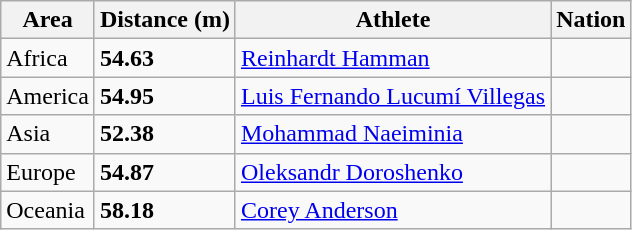<table class="wikitable">
<tr>
<th>Area</th>
<th>Distance (m)</th>
<th>Athlete</th>
<th>Nation</th>
</tr>
<tr>
<td>Africa</td>
<td><strong>54.63</strong></td>
<td><a href='#'>Reinhardt Hamman</a></td>
<td></td>
</tr>
<tr>
<td>America</td>
<td><strong>54.95</strong></td>
<td><a href='#'>Luis Fernando Lucumí Villegas</a></td>
<td></td>
</tr>
<tr>
<td>Asia</td>
<td><strong>52.38</strong></td>
<td><a href='#'>Mohammad Naeiminia</a></td>
<td></td>
</tr>
<tr>
<td>Europe</td>
<td><strong>54.87</strong></td>
<td><a href='#'>Oleksandr Doroshenko</a></td>
<td></td>
</tr>
<tr>
<td>Oceania</td>
<td><strong>58.18</strong> </td>
<td><a href='#'>Corey Anderson</a></td>
<td></td>
</tr>
</table>
